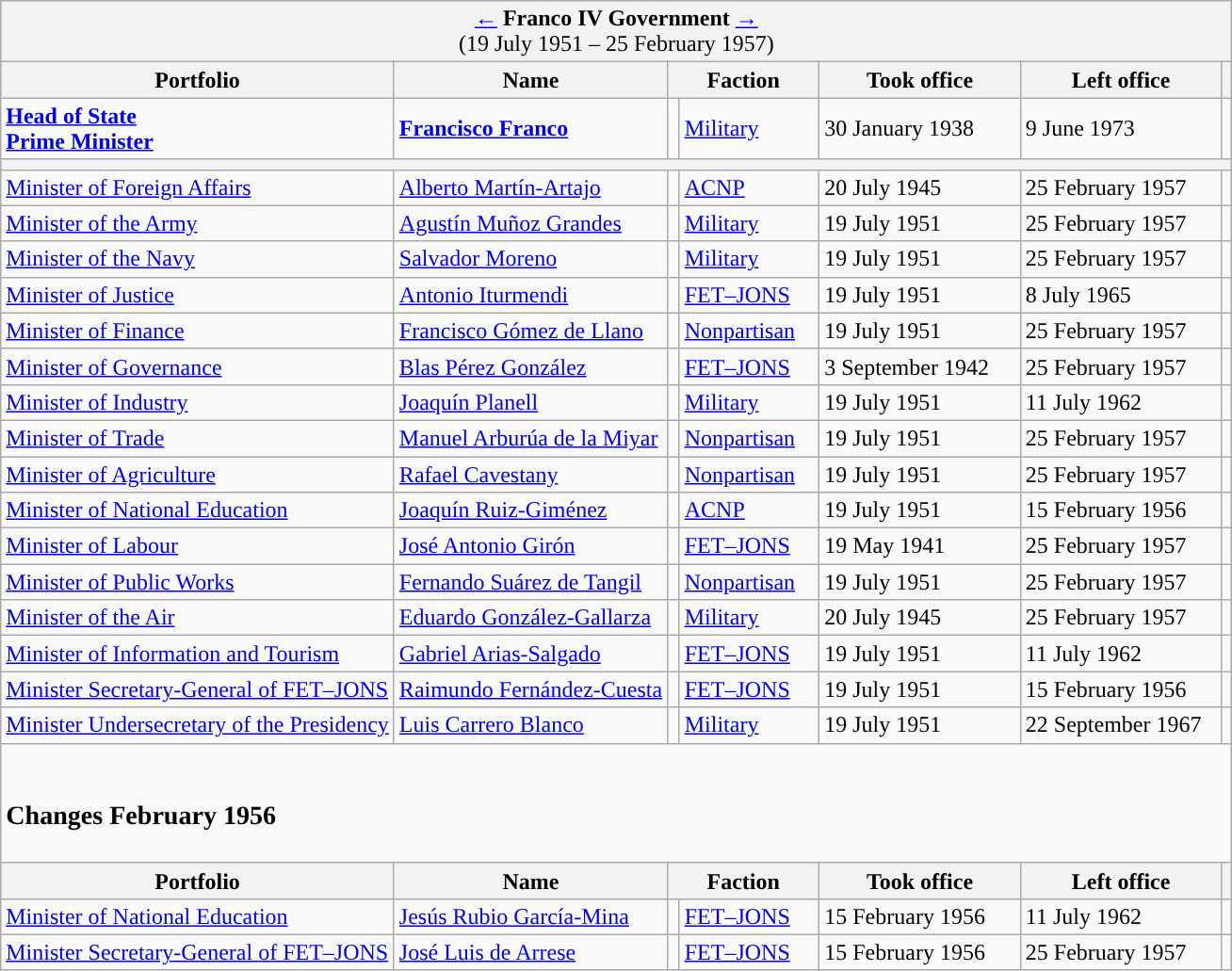<table class="wikitable">
<tr>
<td colspan="7" bgcolor="#F2F2F2" align="center"><a href='#'>←</a> <strong>Franco IV Government</strong> <a href='#'>→</a><br>(19 July 1951 – 25 February 1957)</td>
</tr>
<tr>
<th>Portfolio</th>
<th>Name</th>
<th width="100px" colspan="2">Faction</th>
<th width="135px">Took office</th>
<th width="135px">Left office</th>
<th></th>
</tr>
<tr>
<td><strong><a href='#'>Head of State</a><br><a href='#'>Prime Minister</a></strong></td>
<td><strong><a href='#'>Francisco Franco</a></strong></td>
<td width="1" style="background-color:"></td>
<td><a href='#'>Military</a></td>
<td>30 January 1938</td>
<td>9 June 1973</td>
<td align="center"><br></td>
</tr>
<tr>
<th colspan="7"></th>
</tr>
<tr>
<td><a href='#'>Minister of Foreign Affairs</a></td>
<td><a href='#'>Alberto Martín-Artajo</a></td>
<td style="background-color:"></td>
<td><a href='#'>ACNP</a></td>
<td>20 July 1945</td>
<td>25 February 1957</td>
<td align="center"></td>
</tr>
<tr>
<td><a href='#'>Minister of the Army</a></td>
<td><a href='#'>Agustín Muñoz Grandes</a></td>
<td style="background-color:"></td>
<td><a href='#'>Military</a></td>
<td>19 July 1951</td>
<td>25 February 1957</td>
<td align="center"></td>
</tr>
<tr>
<td><a href='#'>Minister of the Navy</a></td>
<td><a href='#'>Salvador Moreno</a></td>
<td style="background-color:"></td>
<td><a href='#'>Military</a></td>
<td>19 July 1951</td>
<td>25 February 1957</td>
<td align="center"></td>
</tr>
<tr>
<td><a href='#'>Minister of Justice</a></td>
<td><a href='#'>Antonio Iturmendi</a></td>
<td style="background-color:"></td>
<td><a href='#'>FET–JONS</a></td>
<td>19 July 1951</td>
<td>8 July 1965</td>
<td align="center"></td>
</tr>
<tr>
<td><a href='#'>Minister of Finance</a></td>
<td><a href='#'>Francisco Gómez de Llano</a></td>
<td style="background-color:"></td>
<td><a href='#'>Nonpartisan</a></td>
<td>19 July 1951</td>
<td>25 February 1957</td>
<td align="center"></td>
</tr>
<tr>
<td><a href='#'>Minister of Governance</a></td>
<td><a href='#'>Blas Pérez González</a></td>
<td style="background-color:"></td>
<td><a href='#'>FET–JONS</a></td>
<td>3 September 1942</td>
<td>25 February 1957</td>
<td align="center"></td>
</tr>
<tr>
<td><a href='#'>Minister of Industry</a></td>
<td><a href='#'>Joaquín Planell</a></td>
<td style="background-color:"></td>
<td><a href='#'>Military</a></td>
<td>19 July 1951</td>
<td>11 July 1962</td>
<td align="center"></td>
</tr>
<tr>
<td><a href='#'>Minister of Trade</a></td>
<td><a href='#'>Manuel Arburúa de la Miyar</a></td>
<td style="background-color:"></td>
<td><a href='#'>Nonpartisan</a></td>
<td>19 July 1951</td>
<td>25 February 1957</td>
<td align="center"></td>
</tr>
<tr>
<td><a href='#'>Minister of Agriculture</a></td>
<td><a href='#'>Rafael Cavestany</a></td>
<td style="background-color:"></td>
<td><a href='#'>Nonpartisan</a></td>
<td>19 July 1951</td>
<td>25 February 1957</td>
<td align="center"></td>
</tr>
<tr>
<td><a href='#'>Minister of National Education</a></td>
<td><a href='#'>Joaquín Ruiz-Giménez</a></td>
<td style="background-color:"></td>
<td><a href='#'>ACNP</a></td>
<td>19 July 1951</td>
<td>15 February 1956</td>
<td align="center"></td>
</tr>
<tr>
<td><a href='#'>Minister of Labour</a></td>
<td><a href='#'>José Antonio Girón</a></td>
<td style="background-color:"></td>
<td><a href='#'>FET–JONS</a></td>
<td>19 May 1941</td>
<td>25 February 1957</td>
<td align="center"></td>
</tr>
<tr>
<td><a href='#'>Minister of Public Works</a></td>
<td><a href='#'>Fernando Suárez de Tangil</a></td>
<td style="background-color:"></td>
<td><a href='#'>Nonpartisan</a></td>
<td>19 July 1951</td>
<td>25 February 1957</td>
<td align="center"></td>
</tr>
<tr>
<td><a href='#'>Minister of the Air</a></td>
<td><a href='#'>Eduardo González-Gallarza</a></td>
<td style="background-color:"></td>
<td><a href='#'>Military</a></td>
<td>20 July 1945</td>
<td>25 February 1957</td>
<td align="center"></td>
</tr>
<tr>
<td><a href='#'>Minister of Information and Tourism</a></td>
<td><a href='#'>Gabriel Arias-Salgado</a></td>
<td style="background-color:"></td>
<td><a href='#'>FET–JONS</a></td>
<td>19 July 1951</td>
<td>11 July 1962</td>
<td align="center"></td>
</tr>
<tr>
<td><a href='#'>Minister Secretary-General of FET–JONS</a></td>
<td><a href='#'>Raimundo Fernández-Cuesta</a></td>
<td style="background-color:"></td>
<td><a href='#'>FET–JONS</a></td>
<td>19 July 1951</td>
<td>15 February 1956</td>
<td align="center"></td>
</tr>
<tr>
<td><a href='#'>Minister Undersecretary of the Presidency</a></td>
<td><a href='#'>Luis Carrero Blanco</a></td>
<td style="background-color:"></td>
<td><a href='#'>Military</a></td>
<td>19 July 1951</td>
<td>22 September 1967</td>
<td align="center"></td>
</tr>
<tr>
<td colspan="7"><br><h3>Changes February 1956</h3></td>
</tr>
<tr>
<th>Portfolio</th>
<th>Name</th>
<th colspan="2">Faction</th>
<th>Took office</th>
<th>Left office</th>
<th></th>
</tr>
<tr>
<td><a href='#'>Minister of National Education</a></td>
<td><a href='#'>Jesús Rubio García-Mina</a></td>
<td style="background-color:"></td>
<td><a href='#'>FET–JONS</a></td>
<td>15 February 1956</td>
<td>11 July 1962</td>
<td align="center"></td>
</tr>
<tr>
<td><a href='#'>Minister Secretary-General of FET–JONS</a></td>
<td><a href='#'>José Luis de Arrese</a></td>
<td style="background-color:"></td>
<td><a href='#'>FET–JONS</a></td>
<td>15 February 1956</td>
<td>25 February 1957</td>
<td align="center"></td>
</tr>
</table>
